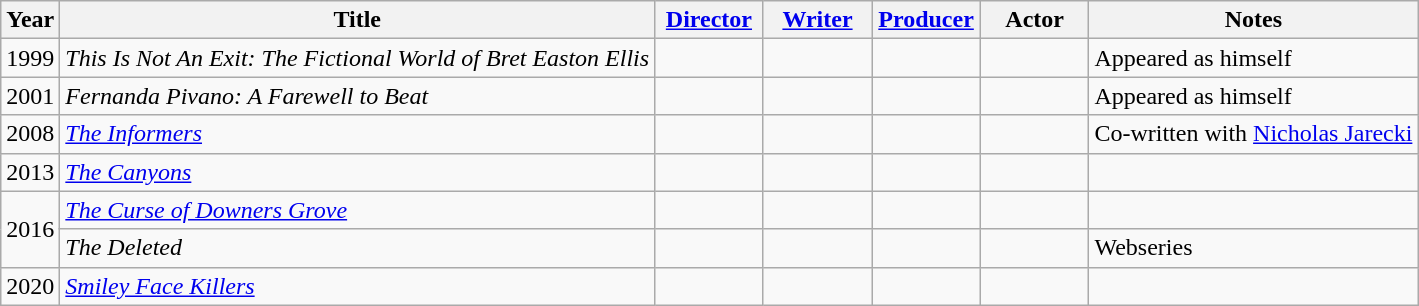<table class="wikitable sortable">
<tr>
<th>Year</th>
<th>Title</th>
<th width=65><a href='#'>Director</a></th>
<th width=65><a href='#'>Writer</a></th>
<th width=65><a href='#'>Producer</a></th>
<th width=65>Actor</th>
<th>Notes</th>
</tr>
<tr>
<td>1999</td>
<td><em>This Is Not An Exit: The Fictional World of Bret Easton Ellis</em></td>
<td></td>
<td></td>
<td></td>
<td></td>
<td>Appeared as himself</td>
</tr>
<tr>
<td>2001</td>
<td><em>Fernanda Pivano: A Farewell to Beat</em></td>
<td></td>
<td></td>
<td></td>
<td></td>
<td>Appeared as himself</td>
</tr>
<tr>
<td>2008</td>
<td><em><a href='#'>The Informers</a></em></td>
<td></td>
<td></td>
<td></td>
<td></td>
<td>Co-written with <a href='#'>Nicholas Jarecki</a></td>
</tr>
<tr>
<td>2013</td>
<td><em><a href='#'>The Canyons</a></em></td>
<td></td>
<td></td>
<td></td>
<td></td>
<td></td>
</tr>
<tr>
<td rowspan="2">2016</td>
<td><em><a href='#'>The Curse of Downers Grove</a></em></td>
<td></td>
<td></td>
<td></td>
<td></td>
<td></td>
</tr>
<tr>
<td><em>The Deleted</em></td>
<td></td>
<td></td>
<td></td>
<td></td>
<td>Webseries</td>
</tr>
<tr>
<td>2020</td>
<td><em><a href='#'>Smiley Face Killers</a></em></td>
<td></td>
<td></td>
<td></td>
<td></td>
<td></td>
</tr>
</table>
